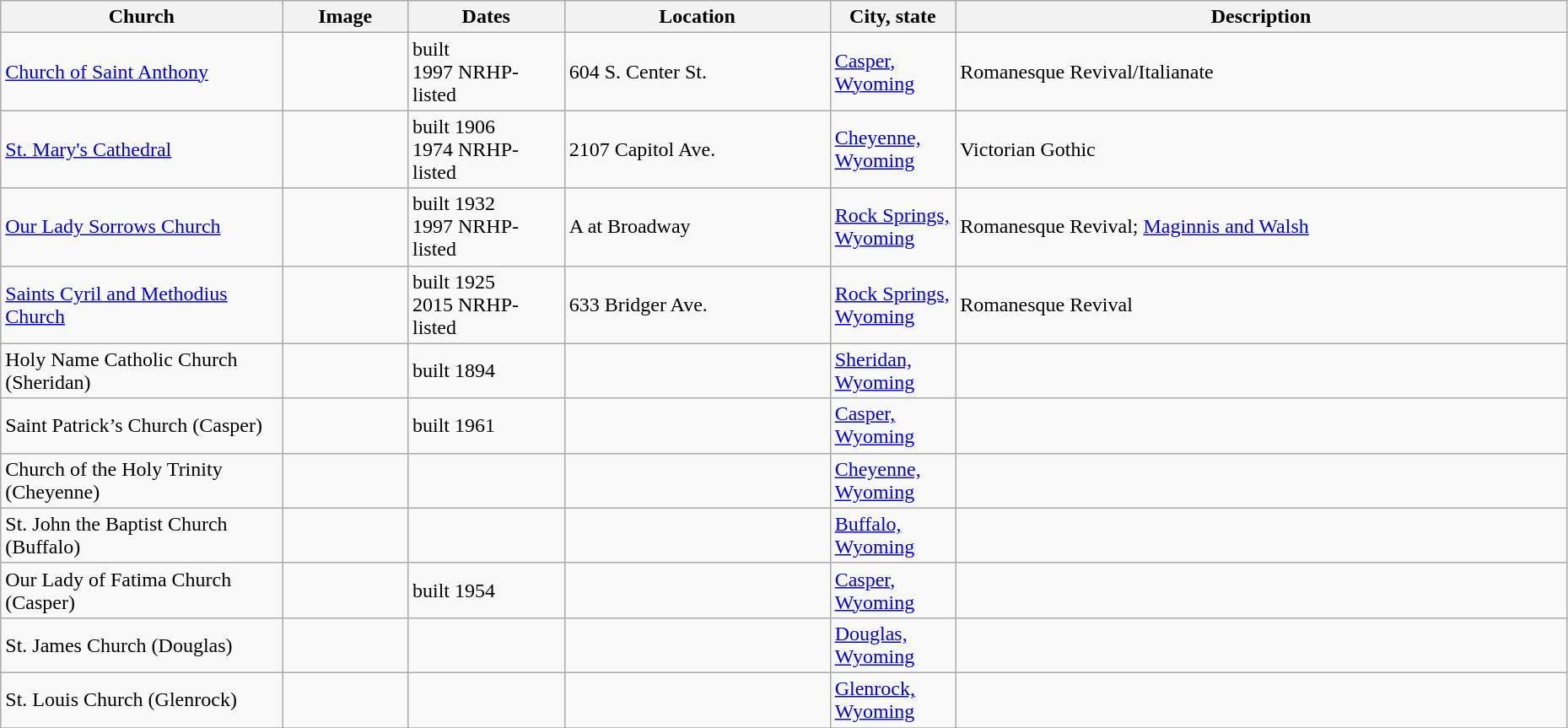<table class="wikitable sortable" style="width:98%">
<tr>
<th width = 18%><strong>Church</strong></th>
<th width = 8% class="unsortable"><strong>Image</strong></th>
<th width = 10%><strong>Dates</strong></th>
<th><strong>Location</strong></th>
<th width = 8%><strong>City, state</strong></th>
<th class="unsortable"><strong>Description</strong></th>
</tr>
<tr>
<td><a href='#'>Church of Saint Anthony</a></td>
<td></td>
<td>built <br>1997 NRHP-listed</td>
<td>604 S. Center St.<br><small></small></td>
<td><a href='#'>Casper, Wyoming</a></td>
<td>Romanesque Revival/Italianate</td>
</tr>
<tr>
<td><a href='#'>St. Mary's Cathedral</a></td>
<td></td>
<td>built 1906<br>1974 NRHP-listed</td>
<td>2107 Capitol Ave.<br><small></small></td>
<td><a href='#'>Cheyenne, Wyoming</a></td>
<td>Victorian Gothic</td>
</tr>
<tr>
<td><a href='#'>Our Lady Sorrows Church</a></td>
<td></td>
<td>built 1932<br>1997 NRHP-listed</td>
<td>A at Broadway<br><small></small></td>
<td><a href='#'>Rock Springs, Wyoming</a></td>
<td>Romanesque Revival; <a href='#'>Maginnis and Walsh</a></td>
</tr>
<tr>
<td><a href='#'>Saints Cyril and Methodius Church</a></td>
<td></td>
<td>built 1925<br>2015 NRHP-listed</td>
<td>633 Bridger Ave.<br><small></small></td>
<td><a href='#'>Rock Springs, Wyoming</a></td>
<td>Romanesque Revival</td>
</tr>
<tr>
<td>Holy Name Catholic Church (Sheridan)</td>
<td></td>
<td>built 1894</td>
<td></td>
<td><a href='#'>Sheridan, Wyoming</a></td>
<td></td>
</tr>
<tr>
<td>Saint Patrick’s Church (Casper)</td>
<td></td>
<td>built 1961</td>
<td></td>
<td><a href='#'>Casper, Wyoming</a></td>
<td></td>
</tr>
<tr>
<td>Church of the Holy Trinity (Cheyenne)</td>
<td></td>
<td></td>
<td></td>
<td><a href='#'>Cheyenne, Wyoming</a></td>
<td></td>
</tr>
<tr>
<td>St. John the Baptist Church (Buffalo)</td>
<td></td>
<td></td>
<td></td>
<td><a href='#'>Buffalo, Wyoming</a></td>
<td></td>
</tr>
<tr>
<td>Our Lady of Fatima Church (Casper)</td>
<td></td>
<td>built 1954</td>
<td></td>
<td><a href='#'>Casper, Wyoming</a></td>
<td></td>
</tr>
<tr>
<td>St. James Church (Douglas)</td>
<td></td>
<td></td>
<td></td>
<td><a href='#'>Douglas, Wyoming</a></td>
<td></td>
</tr>
<tr>
<td>St. Louis Church (Glenrock)</td>
<td></td>
<td></td>
<td></td>
<td><a href='#'>Glenrock, Wyoming</a></td>
<td></td>
</tr>
<tr>
</tr>
</table>
